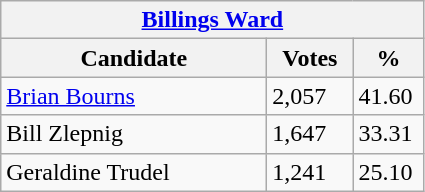<table class="wikitable">
<tr>
<th colspan="3"><a href='#'>Billings Ward</a></th>
</tr>
<tr>
<th style="width: 170px">Candidate</th>
<th style="width: 50px">Votes</th>
<th style="width: 40px">%</th>
</tr>
<tr>
<td><a href='#'>Brian Bourns</a></td>
<td>2,057</td>
<td>41.60</td>
</tr>
<tr>
<td>Bill Zlepnig</td>
<td>1,647</td>
<td>33.31</td>
</tr>
<tr>
<td>Geraldine Trudel</td>
<td>1,241</td>
<td>25.10</td>
</tr>
</table>
